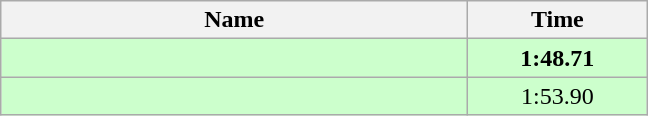<table class="wikitable" style="text-align:center;">
<tr>
<th style="width:19em">Name</th>
<th style="width:7em">Time</th>
</tr>
<tr bgcolor=ccffcc>
<td align=left><strong></strong></td>
<td><strong>1:48.71</strong></td>
</tr>
<tr bgcolor=ccffcc>
<td align=left></td>
<td>1:53.90</td>
</tr>
</table>
